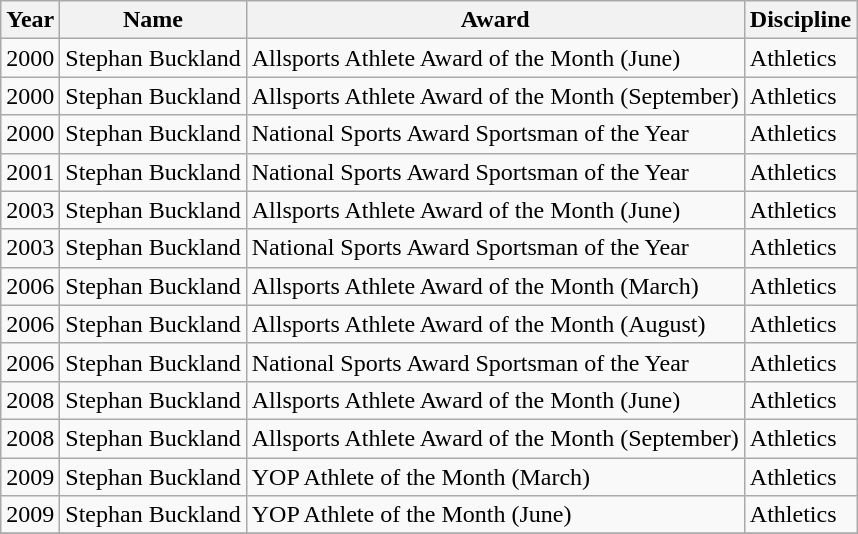<table class="wikitable">
<tr>
<th>Year</th>
<th>Name</th>
<th>Award</th>
<th>Discipline</th>
</tr>
<tr>
<td>2000</td>
<td>Stephan Buckland</td>
<td>Allsports Athlete Award of the Month (June)</td>
<td>Athletics</td>
</tr>
<tr>
<td>2000</td>
<td>Stephan Buckland</td>
<td>Allsports Athlete Award of the Month (September)</td>
<td>Athletics</td>
</tr>
<tr>
<td>2000</td>
<td>Stephan Buckland</td>
<td>National Sports Award Sportsman of the Year</td>
<td>Athletics</td>
</tr>
<tr>
<td>2001</td>
<td>Stephan Buckland</td>
<td>National Sports Award Sportsman of the Year</td>
<td>Athletics</td>
</tr>
<tr>
<td>2003</td>
<td>Stephan Buckland</td>
<td>Allsports Athlete Award of the Month (June)</td>
<td>Athletics</td>
</tr>
<tr>
<td>2003</td>
<td>Stephan Buckland</td>
<td>National Sports Award Sportsman of the Year</td>
<td>Athletics</td>
</tr>
<tr>
<td>2006</td>
<td>Stephan Buckland</td>
<td>Allsports Athlete Award of the Month (March)</td>
<td>Athletics</td>
</tr>
<tr>
<td>2006</td>
<td>Stephan Buckland</td>
<td>Allsports Athlete Award of the Month (August)</td>
<td>Athletics</td>
</tr>
<tr>
<td>2006</td>
<td>Stephan Buckland</td>
<td>National Sports Award Sportsman of the Year</td>
<td>Athletics</td>
</tr>
<tr>
<td>2008</td>
<td>Stephan Buckland</td>
<td>Allsports Athlete Award of the Month (June)</td>
<td>Athletics</td>
</tr>
<tr>
<td>2008</td>
<td>Stephan Buckland</td>
<td>Allsports Athlete Award of the Month (September)</td>
<td>Athletics</td>
</tr>
<tr>
<td>2009</td>
<td>Stephan Buckland</td>
<td>YOP Athlete of the Month (March)</td>
<td>Athletics</td>
</tr>
<tr>
<td>2009</td>
<td>Stephan Buckland</td>
<td>YOP Athlete of the Month (June)</td>
<td>Athletics</td>
</tr>
<tr>
</tr>
</table>
